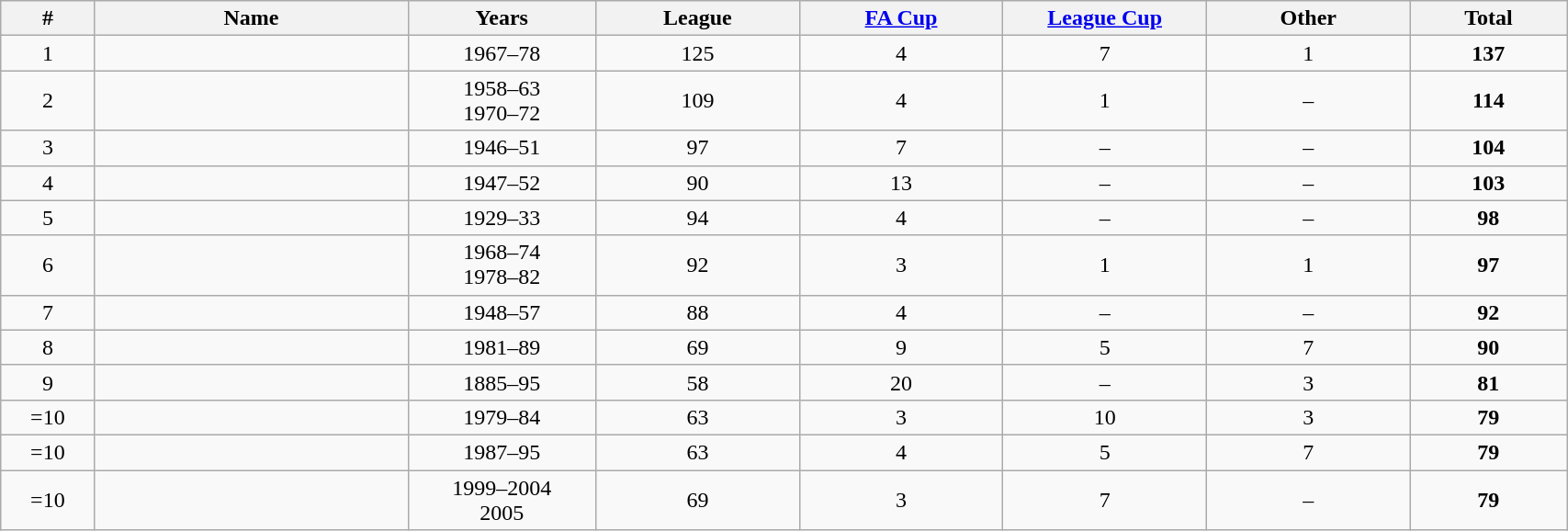<table class="wikitable sortable" style="text-align: center;" width = 90%;>
<tr>
<th width=6%>#</th>
<th width=20%>Name</th>
<th width=12%>Years</th>
<th width=13%>League</th>
<th width=13%><a href='#'>FA Cup</a></th>
<th width=13%><a href='#'>League Cup</a></th>
<th width=13%>Other</th>
<th width=13%>Total</th>
</tr>
<tr>
<td>1</td>
<td style="text-align:left;"></td>
<td>1967–78</td>
<td>125</td>
<td>4</td>
<td>7</td>
<td>1</td>
<td><strong>137</strong></td>
</tr>
<tr>
<td>2</td>
<td style="text-align:left;"></td>
<td>1958–63<br>1970–72</td>
<td>109</td>
<td>4</td>
<td>1</td>
<td>–</td>
<td><strong>114</strong></td>
</tr>
<tr>
<td>3</td>
<td style="text-align:left;"></td>
<td>1946–51</td>
<td>97</td>
<td>7</td>
<td>–</td>
<td>–</td>
<td><strong>104</strong></td>
</tr>
<tr>
<td>4</td>
<td style="text-align:left;"></td>
<td>1947–52</td>
<td>90</td>
<td>13</td>
<td>–</td>
<td>–</td>
<td><strong>103</strong></td>
</tr>
<tr>
<td>5</td>
<td style="text-align:left;"></td>
<td>1929–33</td>
<td>94</td>
<td>4</td>
<td>–</td>
<td>–</td>
<td><strong>98</strong></td>
</tr>
<tr>
<td>6</td>
<td style="text-align:left;"></td>
<td>1968–74<br>1978–82</td>
<td>92</td>
<td>3</td>
<td>1</td>
<td>1</td>
<td><strong>97</strong></td>
</tr>
<tr>
<td>7</td>
<td style="text-align:left;"></td>
<td>1948–57</td>
<td>88</td>
<td>4</td>
<td>–</td>
<td>–</td>
<td><strong>92</strong></td>
</tr>
<tr>
<td>8</td>
<td style="text-align:left;"></td>
<td>1981–89</td>
<td>69</td>
<td>9</td>
<td>5</td>
<td>7</td>
<td><strong>90</strong></td>
</tr>
<tr>
<td>9</td>
<td style="text-align:left;"></td>
<td>1885–95</td>
<td>58</td>
<td>20</td>
<td>–</td>
<td>3</td>
<td><strong>81</strong></td>
</tr>
<tr>
<td>=10</td>
<td style="text-align:left;"></td>
<td>1979–84</td>
<td>63</td>
<td>3</td>
<td>10</td>
<td>3</td>
<td><strong>79</strong></td>
</tr>
<tr>
<td>=10</td>
<td style="text-align:left;"></td>
<td>1987–95</td>
<td>63</td>
<td>4</td>
<td>5</td>
<td>7</td>
<td><strong>79</strong></td>
</tr>
<tr>
<td>=10</td>
<td style="text-align:left;"></td>
<td>1999–2004<br>2005</td>
<td>69</td>
<td>3</td>
<td>7</td>
<td>–</td>
<td><strong>79</strong></td>
</tr>
</table>
